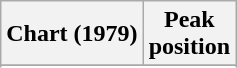<table class="wikitable sortable plainrowheaders" style="text-align:center;">
<tr>
<th scope="col">Chart (1979)</th>
<th scope="col">Peak<br>position</th>
</tr>
<tr>
</tr>
<tr>
</tr>
</table>
